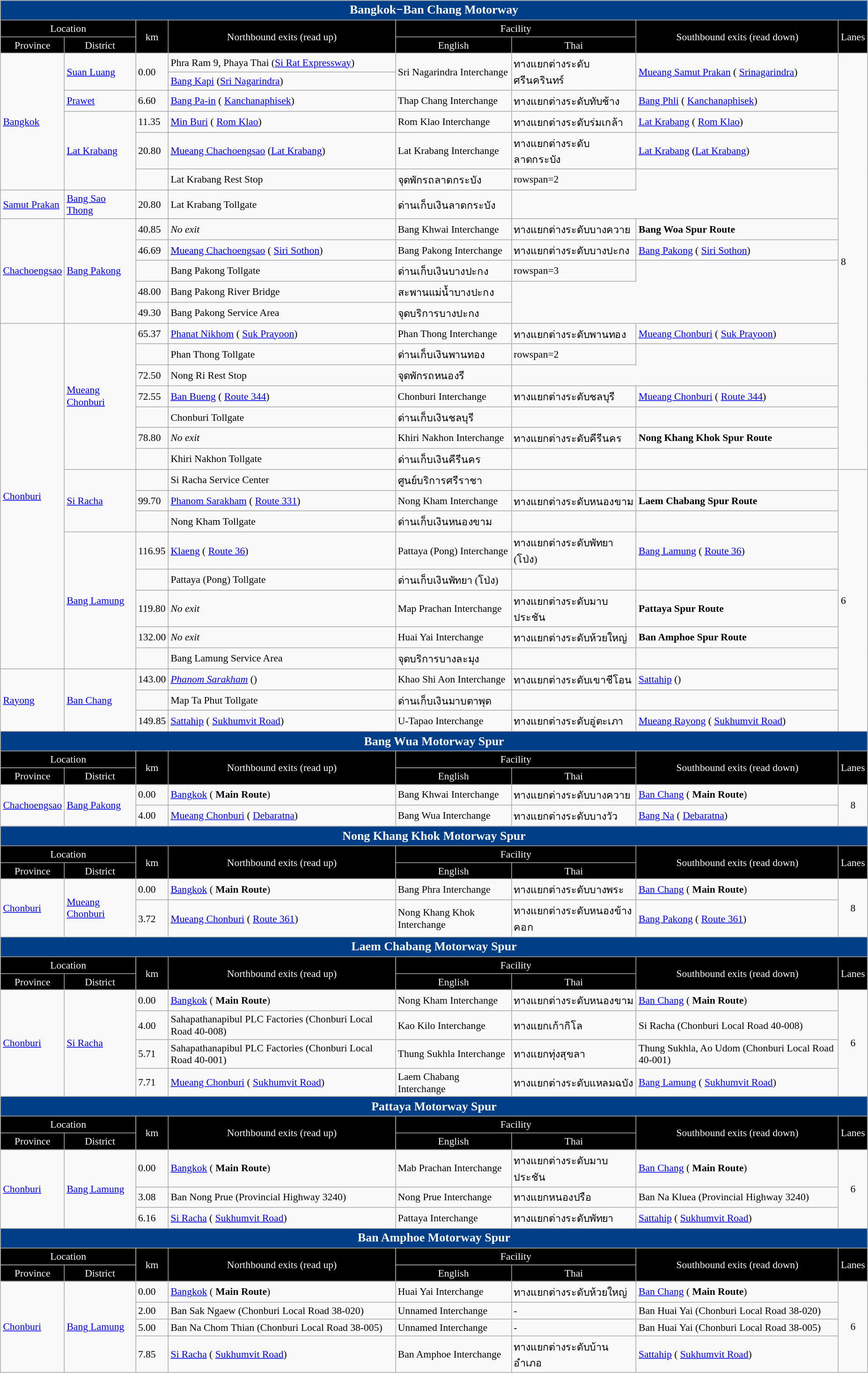<table style="margin-left:1em; margin-bottom:1em; color:black; font-size:90%;" class="wikitable">
<tr style="background:#003f87; text-align:center; color:white; font-size:120%;">
<td colspan="8"><strong> Bangkok−Ban Chang Motorway</strong></td>
</tr>
<tr align="center" bgcolor="000000" style="color: white">
<td colspan=2>Location</td>
<td rowspan="2">km</td>
<td rowspan="2">Northbound exits (read up)</td>
<td colspan=2>Facility</td>
<td rowspan=2>Southbound exits (read down)</td>
<td rowspan=2>Lanes</td>
</tr>
<tr align="center" bgcolor="000000" style="color: white">
<td>Province</td>
<td>District</td>
<td>English</td>
<td>Thai</td>
</tr>
<tr>
<td rowspan="6"><a href='#'>Bangkok</a></td>
<td rowspan="2"><a href='#'>Suan Luang</a></td>
<td rowspan="2">0.00</td>
<td>Phra Ram 9, Phaya Thai (<a href='#'>Si Rat Expressway</a>)</td>
<td rowspan="2">Sri Nagarindra Interchange</td>
<td rowspan="2">ทางแยกต่างระดับศรีนครินทร์</td>
<td rowspan="2"><a href='#'>Mueang Samut Prakan</a> ( <a href='#'>Srinagarindra</a>)</td>
<td rowspan="19">8</td>
</tr>
<tr>
<td><a href='#'>Bang Kapi</a> (<a href='#'>Sri Nagarindra</a>)</td>
</tr>
<tr>
<td><a href='#'>Prawet</a></td>
<td>6.60</td>
<td><a href='#'>Bang Pa-in</a> ( <a href='#'>Kanchanaphisek</a>)</td>
<td>Thap Chang Interchange</td>
<td>ทางแยกต่างระดับทับช้าง</td>
<td><a href='#'>Bang Phli</a> ( <a href='#'>Kanchanaphisek</a>)</td>
</tr>
<tr>
<td rowspan=3><a href='#'>Lat Krabang</a></td>
<td>11.35</td>
<td><a href='#'>Min Buri</a> ( <a href='#'>Rom Klao</a>)</td>
<td>Rom Klao Interchange</td>
<td>ทางแยกต่างระดับร่มเกล้า</td>
<td><a href='#'>Lat Krabang</a> ( <a href='#'>Rom Klao</a>)</td>
</tr>
<tr>
<td>20.80</td>
<td><a href='#'>Mueang Chachoengsao</a> (<a href='#'>Lat Krabang</a>)</td>
<td>Lat Krabang Interchange</td>
<td>ทางแยกต่างระดับลาดกระบัง</td>
<td><a href='#'>Lat Krabang</a> (<a href='#'>Lat Krabang</a>)</td>
</tr>
<tr>
<td 21.70></td>
<td>Lat Krabang Rest Stop</td>
<td>จุดพักรถลาดกระบัง</td>
<td>rowspan=2 </td>
</tr>
<tr>
<td><a href='#'>Samut Prakan</a></td>
<td><a href='#'>Bang Sao Thong</a></td>
<td>20.80</td>
<td>Lat Krabang Tollgate</td>
<td>ด่านเก็บเงินลาดกระบัง</td>
</tr>
<tr>
<td rowspan=5><a href='#'>Chachoengsao</a></td>
<td rowspan=5><a href='#'>Bang Pakong</a></td>
<td>40.85</td>
<td><em>No exit</em></td>
<td>Bang Khwai Interchange</td>
<td>ทางแยกต่างระดับบางควาย</td>
<td> <strong>Bang Woa Spur Route</strong></td>
</tr>
<tr>
<td>46.69</td>
<td><a href='#'>Mueang Chachoengsao</a> ( <a href='#'>Siri Sothon</a>)</td>
<td>Bang Pakong Interchange</td>
<td>ทางแยกต่างระดับบางปะกง</td>
<td><a href='#'>Bang Pakong</a> ( <a href='#'>Siri Sothon</a>)</td>
</tr>
<tr>
<td 46.69></td>
<td>Bang Pakong Tollgate</td>
<td>ด่านเก็บเงินบางปะกง</td>
<td>rowspan=3 </td>
</tr>
<tr>
<td>48.00</td>
<td>Bang Pakong River Bridge</td>
<td>สะพานแม่น้ำบางปะกง</td>
</tr>
<tr>
<td>49.30</td>
<td>Bang Pakong Service Area</td>
<td>จุดบริการบางปะกง</td>
</tr>
<tr>
<td rowspan=15><a href='#'>Chonburi</a></td>
<td rowspan=7><a href='#'>Mueang Chonburi</a></td>
<td>65.37</td>
<td><a href='#'>Phanat Nikhom</a> ( <a href='#'>Suk Prayoon</a>)</td>
<td>Phan Thong Interchange</td>
<td>ทางแยกต่างระดับพานทอง</td>
<td><a href='#'>Mueang Chonburi</a> ( <a href='#'>Suk Prayoon</a>)</td>
</tr>
<tr>
<td 65.37></td>
<td>Phan Thong Tollgate</td>
<td>ด่านเก็บเงินพานทอง</td>
<td>rowspan=2 </td>
</tr>
<tr>
<td>72.50</td>
<td>Nong Ri Rest Stop</td>
<td>จุดพักรถหนองรี</td>
</tr>
<tr>
<td>72.55</td>
<td><a href='#'>Ban Bueng</a> ( <a href='#'>Route 344</a>)</td>
<td>Chonburi Interchange</td>
<td>ทางแยกต่างระดับชลบุรี</td>
<td><a href='#'>Mueang Chonburi</a> ( <a href='#'>Route 344</a>)</td>
</tr>
<tr>
<td 72.55></td>
<td>Chonburi Tollgate</td>
<td>ด่านเก็บเงินชลบุรี</td>
<td></td>
</tr>
<tr>
<td>78.80</td>
<td><em>No exit</em></td>
<td>Khiri Nakhon Interchange</td>
<td>ทางแยกต่างระดับคีรีนคร</td>
<td> <strong>Nong Khang Khok Spur Route</strong></td>
</tr>
<tr>
<td 78.80></td>
<td>Khiri Nakhon Tollgate</td>
<td>ด่านเก็บเงินคีรีนคร</td>
<td></td>
</tr>
<tr>
<td rowspan=3><a href='#'>Si Racha</a></td>
<td 95.75></td>
<td>Si Racha Service Center</td>
<td>ศูนย์บริการศรีราชา</td>
<td></td>
<td style="text-align:center;"></td>
<td rowspan="11">6</td>
</tr>
<tr>
<td>99.70</td>
<td><a href='#'>Phanom Sarakham</a> ( <a href='#'>Route 331</a>)</td>
<td>Nong Kham Interchange</td>
<td>ทางแยกต่างระดับหนองขาม</td>
<td> <strong>Laem Chabang Spur Route</strong></td>
</tr>
<tr>
<td 99.70></td>
<td>Nong Kham Tollgate</td>
<td>ด่านเก็บเงินหนองขาม</td>
<td></td>
<td></td>
</tr>
<tr>
<td rowspan=5><a href='#'>Bang Lamung</a></td>
<td>116.95</td>
<td><a href='#'>Klaeng</a> ( <a href='#'>Route 36</a>)</td>
<td>Pattaya (Pong) Interchange</td>
<td>ทางแยกต่างระดับพัทยา (โป่ง)</td>
<td><a href='#'>Bang Lamung</a> ( <a href='#'>Route 36</a>)</td>
</tr>
<tr>
<td 116.95></td>
<td>Pattaya (Pong) Tollgate</td>
<td>ด่านเก็บเงินพัทยา (โป่ง)</td>
<td></td>
<td></td>
</tr>
<tr>
<td>119.80</td>
<td><em>No exit</em></td>
<td>Map Prachan Interchange</td>
<td>ทางแยกต่างระดับมาบประชัน</td>
<td> <strong>Pattaya Spur Route</strong></td>
</tr>
<tr>
<td>132.00</td>
<td><em>No exit</em></td>
<td>Huai Yai Interchange</td>
<td>ทางแยกต่างระดับห้วยใหญ่</td>
<td> <strong>Ban Amphoe Spur Route</strong></td>
</tr>
<tr>
<td 137.80></td>
<td>Bang Lamung Service Area</td>
<td>จุดบริการบางละมุง</td>
<td></td>
<td></td>
</tr>
<tr>
<td rowspan=3><a href='#'>Rayong</a></td>
<td rowspan=3><a href='#'>Ban Chang</a></td>
<td>143.00</td>
<td><a href='#'><em>Phanom Sarakham</em></a> ()</td>
<td>Khao Shi Aon Interchange</td>
<td>ทางแยกต่างระดับเขาชีโอน</td>
<td><a href='#'>Sattahip</a> ()</td>
</tr>
<tr>
<td 149.85></td>
<td>Map Ta Phut Tollgate</td>
<td>ด่านเก็บเงินมาบตาพุด</td>
<td></td>
<td></td>
</tr>
<tr>
<td>149.85</td>
<td><a href='#'>Sattahip</a> ( <a href='#'>Sukhumvit Road</a>)</td>
<td>U-Tapao Interchange</td>
<td>ทางแยกต่างระดับอู่ตะเภา</td>
<td><a href='#'>Mueang Rayong</a> ( <a href='#'>Sukhumvit Road</a>)</td>
</tr>
<tr style="background:#003f87; text-align:center; color:white; font-size:120%;">
<td colspan="8"><strong> Bang Wua Motorway Spur</strong></td>
</tr>
<tr align="center" bgcolor="000000" style="color: white">
<td colspan=2>Location</td>
<td rowspan="2">km</td>
<td rowspan="2">Northbound exits (read up)</td>
<td colspan=2>Facility</td>
<td rowspan=2>Southbound exits (read down)</td>
<td rowspan=2>Lanes</td>
</tr>
<tr align="center" bgcolor="000000" style="color: white">
<td>Province</td>
<td>District</td>
<td>English</td>
<td>Thai</td>
</tr>
<tr>
<td rowspan="2"><a href='#'>Chachoengsao</a></td>
<td rowspan="2"><a href='#'>Bang Pakong</a></td>
<td>0.00</td>
<td><a href='#'>Bangkok</a> ( <strong>Main Route</strong>)</td>
<td>Bang Khwai Interchange</td>
<td>ทางแยกต่างระดับบางควาย</td>
<td><a href='#'>Ban Chang</a> ( <strong>Main Route</strong>)</td>
<td rowspan="2" style="text-align:center;">8</td>
</tr>
<tr>
<td>4.00</td>
<td><a href='#'>Mueang Chonburi</a> ( <a href='#'>Debaratna</a>)</td>
<td>Bang Wua Interchange</td>
<td>ทางแยกต่างระดับบางวัว</td>
<td><a href='#'>Bang Na</a> ( <a href='#'>Debaratna</a>)</td>
</tr>
<tr style="background:#003f87; text-align:center; color:white; font-size:120%;">
<td colspan="8"><strong> Nong Khang Khok Motorway Spur</strong></td>
</tr>
<tr align="center" bgcolor="000000" style="color: white">
<td colspan="2">Location</td>
<td rowspan="2">km</td>
<td rowspan="2">Northbound exits (read up)</td>
<td colspan="2">Facility</td>
<td rowspan="2">Southbound exits (read down)</td>
<td rowspan="2">Lanes</td>
</tr>
<tr align="center" bgcolor="000000" style="color: white">
<td>Province</td>
<td>District</td>
<td>English</td>
<td>Thai</td>
</tr>
<tr>
<td rowspan="2"><a href='#'>Chonburi</a></td>
<td rowspan="2"><a href='#'>Mueang Chonburi</a></td>
<td>0.00</td>
<td><a href='#'>Bangkok</a> ( <strong>Main Route</strong>)</td>
<td>Bang Phra Interchange</td>
<td>ทางแยกต่างระดับบางพระ</td>
<td><a href='#'>Ban Chang</a> ( <strong>Main Route</strong>)</td>
<td rowspan="2" style="text-align:center;">8</td>
</tr>
<tr>
<td>3.72</td>
<td><a href='#'>Mueang Chonburi</a> ( <a href='#'>Route 361</a>)</td>
<td>Nong Khang Khok Interchange</td>
<td>ทางแยกต่างระดับหนองข้างคอก</td>
<td><a href='#'>Bang Pakong</a> ( <a href='#'>Route 361</a>)</td>
</tr>
<tr style="background:#003f87; text-align:center; color:white; font-size:120%;">
<td colspan="8"><strong> Laem Chabang Motorway Spur</strong></td>
</tr>
<tr align="center" bgcolor="000000" style="color: white">
<td colspan="2">Location</td>
<td rowspan="2">km</td>
<td rowspan="2">Northbound exits (read up)</td>
<td colspan="2">Facility</td>
<td rowspan="2">Southbound exits (read down)</td>
<td rowspan="2">Lanes</td>
</tr>
<tr align="center" bgcolor="000000" style="color: white">
<td>Province</td>
<td>District</td>
<td>English</td>
<td>Thai</td>
</tr>
<tr>
<td rowspan="4"><a href='#'>Chonburi</a></td>
<td rowspan="4"><a href='#'>Si Racha</a></td>
<td>0.00</td>
<td><a href='#'>Bangkok</a> ( <strong>Main Route</strong>)</td>
<td>Nong Kham Interchange</td>
<td>ทางแยกต่างระดับหนองขาม</td>
<td><a href='#'>Ban Chang</a> ( <strong>Main Route</strong>)</td>
<td rowspan="4" style="text-align:center;">6</td>
</tr>
<tr>
<td>4.00</td>
<td>Sahapathanapibul PLC Factories (Chonburi Local Road 40-008)</td>
<td>Kao Kilo Interchange</td>
<td>ทางแยกเก้ากิโล</td>
<td>Si Racha (Chonburi Local Road 40-008)</td>
</tr>
<tr>
<td>5.71</td>
<td>Sahapathanapibul PLC Factories (Chonburi Local Road 40-001)</td>
<td>Thung Sukhla Interchange</td>
<td>ทางแยกทุ่งสุขลา</td>
<td>Thung Sukhla, Ao Udom (Chonburi Local Road 40-001)</td>
</tr>
<tr>
<td>7.71</td>
<td><a href='#'>Mueang Chonburi</a> ( <a href='#'>Sukhumvit Road</a>)</td>
<td>Laem Chabang Interchange</td>
<td>ทางแยกต่างระดับแหลมฉบัง</td>
<td><a href='#'>Bang Lamung</a> ( <a href='#'>Sukhumvit Road</a>)</td>
</tr>
<tr style="background:#003f87; text-align:center; color:white; font-size:120%;">
<td colspan="8"><strong> Pattaya Motorway Spur</strong></td>
</tr>
<tr align="center" bgcolor="000000" style="color: white">
<td colspan="2">Location</td>
<td rowspan="2">km</td>
<td rowspan="2">Northbound exits (read up)</td>
<td colspan="2">Facility</td>
<td rowspan="2">Southbound exits (read down)</td>
<td rowspan="2">Lanes</td>
</tr>
<tr align="center" bgcolor="000000" style="color: white">
<td>Province</td>
<td>District</td>
<td>English</td>
<td>Thai</td>
</tr>
<tr>
<td rowspan=3><a href='#'>Chonburi</a></td>
<td rowspan=3><a href='#'>Bang Lamung</a></td>
<td>0.00</td>
<td><a href='#'>Bangkok</a> ( <strong>Main Route</strong>)</td>
<td>Mab Prachan Interchange</td>
<td>ทางแยกต่างระดับมาบประชัน</td>
<td><a href='#'>Ban Chang</a> ( <strong>Main Route</strong>)</td>
<td rowspan=3 style="text-align:center;">6</td>
</tr>
<tr>
<td>3.08</td>
<td>Ban Nong Prue (Provincial Highway 3240)</td>
<td>Nong Prue Interchange</td>
<td>ทางแยกหนองปรือ</td>
<td>Ban Na Kluea (Provincial Highway 3240)</td>
</tr>
<tr>
<td>6.16</td>
<td><a href='#'>Si Racha</a> ( <a href='#'>Sukhumvit Road</a>)</td>
<td>Pattaya Interchange</td>
<td>ทางแยกต่างระดับพัทยา</td>
<td><a href='#'>Sattahip</a> ( <a href='#'>Sukhumvit Road</a>)</td>
</tr>
<tr style="background:#003f87; text-align:center; color:white; font-size:120%;">
<td colspan="8"><strong> Ban Amphoe Motorway Spur</strong></td>
</tr>
<tr align="center" bgcolor="000000" style="color: white">
<td colspan=2>Location</td>
<td rowspan="2">km</td>
<td rowspan="2">Northbound exits (read up)</td>
<td colspan=2>Facility</td>
<td rowspan=2>Southbound exits (read down)</td>
<td rowspan=2>Lanes</td>
</tr>
<tr align="center" bgcolor="000000" style="color: white">
<td>Province</td>
<td>District</td>
<td>English</td>
<td>Thai</td>
</tr>
<tr>
<td rowspan="4"><a href='#'>Chonburi</a></td>
<td rowspan="4"><a href='#'>Bang Lamung</a></td>
<td>0.00</td>
<td><a href='#'>Bangkok</a> ( <strong>Main Route</strong>)</td>
<td>Huai Yai Interchange</td>
<td>ทางแยกต่างระดับห้วยใหญ่</td>
<td><a href='#'>Ban Chang</a> ( <strong>Main Route</strong>)</td>
<td rowspan="4" style="text-align:center;">6</td>
</tr>
<tr>
<td>2.00</td>
<td>Ban Sak Ngaew (Chonburi Local Road 38-020)</td>
<td>Unnamed Interchange</td>
<td>-</td>
<td>Ban Huai Yai (Chonburi Local Road 38-020)</td>
</tr>
<tr>
<td>5.00</td>
<td>Ban Na Chom Thian (Chonburi Local Road 38-005)</td>
<td>Unnamed Interchange</td>
<td>-</td>
<td>Ban Huai Yai (Chonburi Local Road 38-005)</td>
</tr>
<tr>
<td>7.85</td>
<td><a href='#'>Si Racha</a> ( <a href='#'>Sukhumvit Road</a>)</td>
<td>Ban Amphoe Interchange</td>
<td>ทางแยกต่างระดับบ้านอำเภอ</td>
<td><a href='#'>Sattahip</a> ( <a href='#'>Sukhumvit Road</a>)</td>
</tr>
</table>
